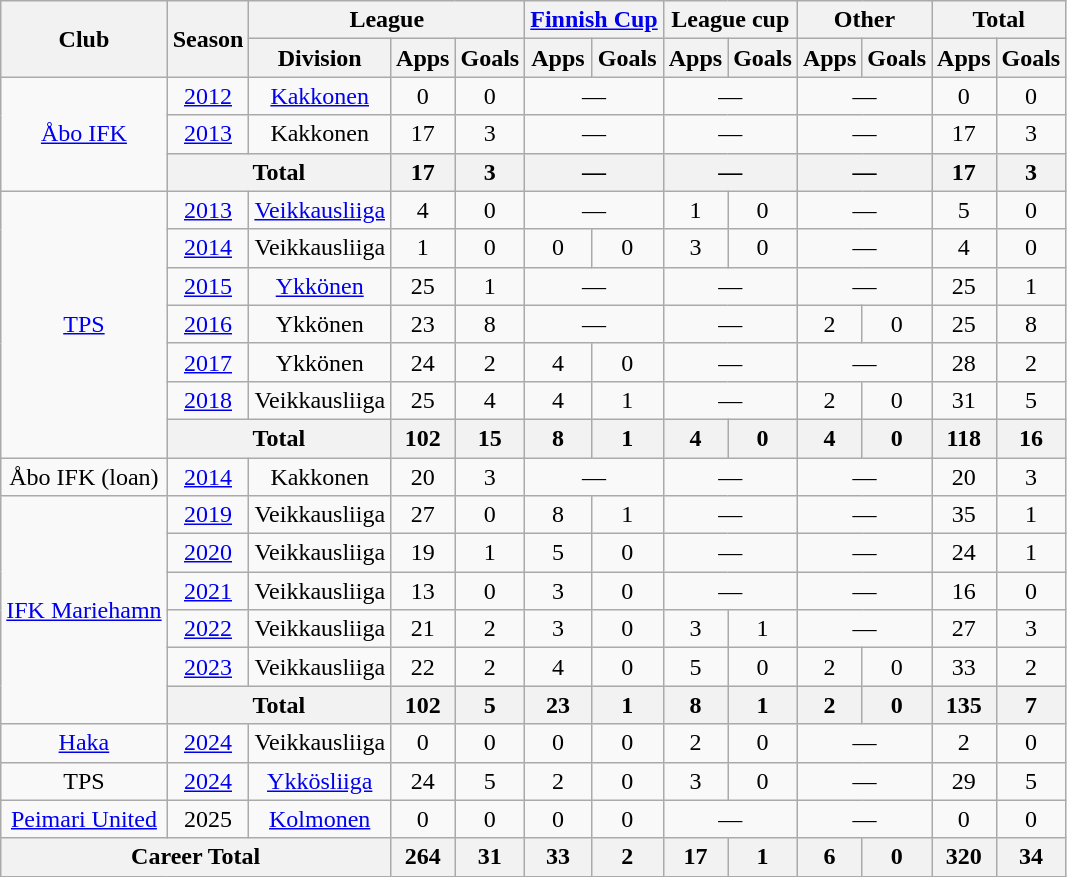<table class="wikitable" style="text-align: center;">
<tr>
<th rowspan="2">Club</th>
<th rowspan="2">Season</th>
<th colspan="3">League</th>
<th colspan="2"><a href='#'>Finnish Cup</a></th>
<th colspan="2">League cup</th>
<th colspan="2">Other</th>
<th colspan="2">Total</th>
</tr>
<tr>
<th>Division</th>
<th>Apps</th>
<th>Goals</th>
<th>Apps</th>
<th>Goals</th>
<th>Apps</th>
<th>Goals</th>
<th>Apps</th>
<th>Goals</th>
<th>Apps</th>
<th>Goals</th>
</tr>
<tr>
<td rowspan="3"><a href='#'>Åbo IFK</a></td>
<td><a href='#'>2012</a></td>
<td><a href='#'>Kakkonen</a></td>
<td>0</td>
<td>0</td>
<td colspan="2">—</td>
<td colspan="2">—</td>
<td colspan="2">—</td>
<td>0</td>
<td>0</td>
</tr>
<tr>
<td><a href='#'>2013</a></td>
<td>Kakkonen</td>
<td>17</td>
<td>3</td>
<td colspan="2">—</td>
<td colspan="2">—</td>
<td colspan="2">—</td>
<td>17</td>
<td>3</td>
</tr>
<tr>
<th colspan="2">Total</th>
<th>17</th>
<th>3</th>
<th colspan="2">—</th>
<th colspan="2">—</th>
<th colspan="2">—</th>
<th>17</th>
<th>3</th>
</tr>
<tr>
<td rowspan="7"><a href='#'>TPS</a></td>
<td><a href='#'>2013</a></td>
<td><a href='#'>Veikkausliiga</a></td>
<td>4</td>
<td>0</td>
<td colspan="2">—</td>
<td>1</td>
<td>0</td>
<td colspan="2">—</td>
<td>5</td>
<td>0</td>
</tr>
<tr>
<td><a href='#'>2014</a></td>
<td>Veikkausliiga</td>
<td>1</td>
<td>0</td>
<td>0</td>
<td>0</td>
<td>3</td>
<td>0</td>
<td colspan="2">—</td>
<td>4</td>
<td>0</td>
</tr>
<tr>
<td><a href='#'>2015</a></td>
<td><a href='#'>Ykkönen</a></td>
<td>25</td>
<td>1</td>
<td colspan="2">—</td>
<td colspan="2">—</td>
<td colspan="2">—</td>
<td>25</td>
<td>1</td>
</tr>
<tr>
<td><a href='#'>2016</a></td>
<td>Ykkönen</td>
<td>23</td>
<td>8</td>
<td colspan="2">—</td>
<td colspan="2">—</td>
<td>2</td>
<td>0</td>
<td>25</td>
<td>8</td>
</tr>
<tr>
<td><a href='#'>2017</a></td>
<td>Ykkönen</td>
<td>24</td>
<td>2</td>
<td>4</td>
<td>0</td>
<td colspan="2">—</td>
<td colspan="2">—</td>
<td>28</td>
<td>2</td>
</tr>
<tr>
<td><a href='#'>2018</a></td>
<td>Veikkausliiga</td>
<td>25</td>
<td>4</td>
<td>4</td>
<td>1</td>
<td colspan="2">—</td>
<td>2</td>
<td>0</td>
<td>31</td>
<td>5</td>
</tr>
<tr>
<th colspan="2">Total</th>
<th>102</th>
<th>15</th>
<th>8</th>
<th>1</th>
<th>4</th>
<th>0</th>
<th>4</th>
<th>0</th>
<th>118</th>
<th>16</th>
</tr>
<tr>
<td>Åbo IFK (loan)</td>
<td><a href='#'>2014</a></td>
<td>Kakkonen</td>
<td>20</td>
<td>3</td>
<td colspan="2">—</td>
<td colspan="2">—</td>
<td colspan="2">—</td>
<td>20</td>
<td>3</td>
</tr>
<tr>
<td rowspan="6"><a href='#'>IFK Mariehamn</a></td>
<td><a href='#'>2019</a></td>
<td>Veikkausliiga</td>
<td>27</td>
<td>0</td>
<td>8</td>
<td>1</td>
<td colspan="2">—</td>
<td colspan="2">—</td>
<td>35</td>
<td>1</td>
</tr>
<tr>
<td><a href='#'>2020</a></td>
<td>Veikkausliiga</td>
<td>19</td>
<td>1</td>
<td>5</td>
<td>0</td>
<td colspan="2">—</td>
<td colspan="2">—</td>
<td>24</td>
<td>1</td>
</tr>
<tr>
<td><a href='#'>2021</a></td>
<td>Veikkausliiga</td>
<td>13</td>
<td>0</td>
<td>3</td>
<td>0</td>
<td colspan="2">—</td>
<td colspan="2">—</td>
<td>16</td>
<td>0</td>
</tr>
<tr>
<td><a href='#'>2022</a></td>
<td>Veikkausliiga</td>
<td>21</td>
<td>2</td>
<td>3</td>
<td>0</td>
<td>3</td>
<td>1</td>
<td colspan="2">—</td>
<td>27</td>
<td>3</td>
</tr>
<tr>
<td><a href='#'>2023</a></td>
<td>Veikkausliiga</td>
<td>22</td>
<td>2</td>
<td>4</td>
<td>0</td>
<td>5</td>
<td>0</td>
<td>2</td>
<td>0</td>
<td>33</td>
<td>2</td>
</tr>
<tr>
<th colspan="2">Total</th>
<th>102</th>
<th>5</th>
<th>23</th>
<th>1</th>
<th>8</th>
<th>1</th>
<th>2</th>
<th>0</th>
<th>135</th>
<th>7</th>
</tr>
<tr>
<td><a href='#'>Haka</a></td>
<td><a href='#'>2024</a></td>
<td>Veikkausliiga</td>
<td>0</td>
<td>0</td>
<td>0</td>
<td>0</td>
<td>2</td>
<td>0</td>
<td colspan="2">—</td>
<td>2</td>
<td>0</td>
</tr>
<tr>
<td>TPS</td>
<td><a href='#'>2024</a></td>
<td><a href='#'>Ykkösliiga</a></td>
<td>24</td>
<td>5</td>
<td>2</td>
<td>0</td>
<td>3</td>
<td>0</td>
<td colspan="2">—</td>
<td>29</td>
<td>5</td>
</tr>
<tr>
<td><a href='#'>Peimari United</a></td>
<td>2025</td>
<td><a href='#'>Kolmonen</a></td>
<td>0</td>
<td>0</td>
<td>0</td>
<td>0</td>
<td colspan="2">—</td>
<td colspan="2">—</td>
<td>0</td>
<td>0</td>
</tr>
<tr>
<th colspan="3">Career Total</th>
<th>264</th>
<th>31</th>
<th>33</th>
<th>2</th>
<th>17</th>
<th>1</th>
<th>6</th>
<th>0</th>
<th>320</th>
<th>34</th>
</tr>
</table>
